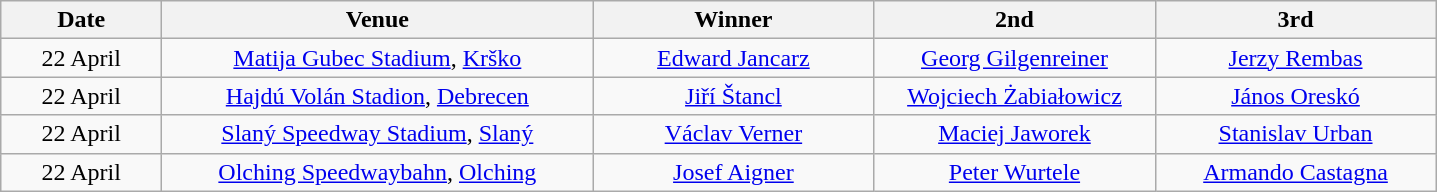<table class="wikitable" style="text-align:center">
<tr>
<th width=100>Date</th>
<th width=280>Venue</th>
<th width=180>Winner</th>
<th width=180>2nd</th>
<th width=180>3rd</th>
</tr>
<tr>
<td align=center>22 April</td>
<td> <a href='#'>Matija Gubec Stadium</a>, <a href='#'>Krško</a></td>
<td> <a href='#'>Edward Jancarz</a></td>
<td> <a href='#'>Georg Gilgenreiner</a></td>
<td> <a href='#'>Jerzy Rembas</a></td>
</tr>
<tr>
<td align=center>22 April</td>
<td> <a href='#'>Hajdú Volán Stadion</a>, <a href='#'>Debrecen</a></td>
<td> <a href='#'>Jiří Štancl</a></td>
<td> <a href='#'>Wojciech Żabiałowicz</a></td>
<td> <a href='#'>János Oreskó</a></td>
</tr>
<tr>
<td align=center>22 April</td>
<td> <a href='#'>Slaný Speedway Stadium</a>, <a href='#'>Slaný</a></td>
<td> <a href='#'>Václav Verner</a></td>
<td> <a href='#'>Maciej Jaworek</a></td>
<td> <a href='#'>Stanislav Urban</a></td>
</tr>
<tr>
<td align=center>22 April</td>
<td> <a href='#'>Olching Speedwaybahn</a>, <a href='#'>Olching</a></td>
<td> <a href='#'>Josef Aigner</a></td>
<td> <a href='#'>Peter Wurtele</a></td>
<td> <a href='#'>Armando Castagna</a></td>
</tr>
</table>
